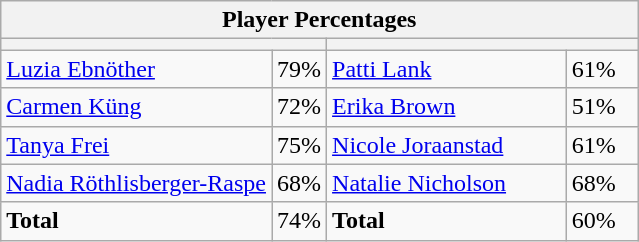<table class="wikitable">
<tr>
<th colspan=4 width=400>Player Percentages</th>
</tr>
<tr>
<th colspan=2 width=200></th>
<th colspan=2 width=200></th>
</tr>
<tr>
<td><a href='#'>Luzia Ebnöther</a></td>
<td>79%</td>
<td><a href='#'>Patti Lank</a></td>
<td>61%</td>
</tr>
<tr>
<td><a href='#'>Carmen Küng</a></td>
<td>72%</td>
<td><a href='#'>Erika Brown</a></td>
<td>51%</td>
</tr>
<tr>
<td><a href='#'>Tanya Frei</a></td>
<td>75%</td>
<td><a href='#'>Nicole Joraanstad</a></td>
<td>61%</td>
</tr>
<tr>
<td><a href='#'>Nadia Röthlisberger-Raspe</a></td>
<td>68%</td>
<td><a href='#'>Natalie Nicholson</a></td>
<td>68%</td>
</tr>
<tr>
<td><strong>Total</strong></td>
<td>74%</td>
<td><strong>Total</strong></td>
<td>60%</td>
</tr>
</table>
